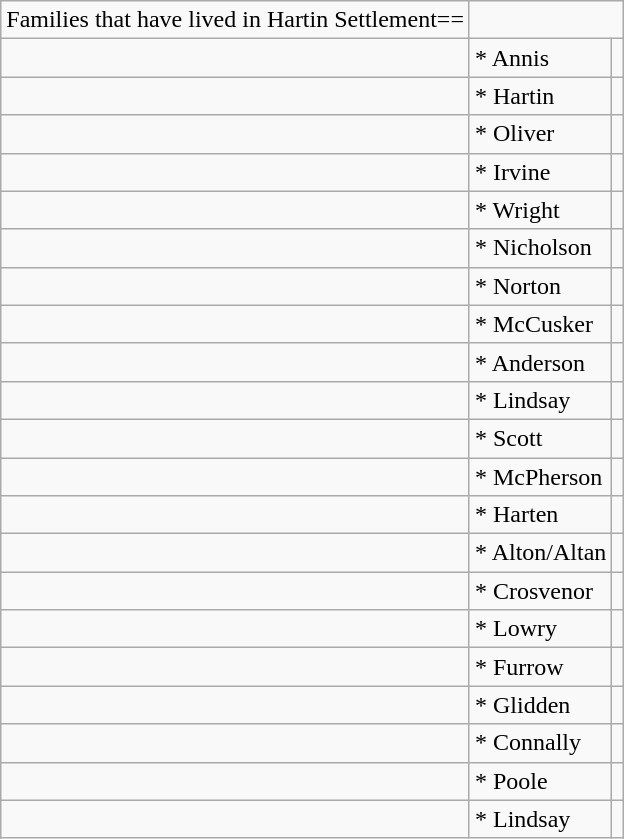<table class="wikitable">
<tr>
<td>Families that have lived in Hartin Settlement==</td>
<td colspan="2"></td>
</tr>
<tr>
<td></td>
<td>* Annis</td>
<td colspan="2"></td>
</tr>
<tr>
<td></td>
<td>* Hartin</td>
<td colspan="2"></td>
</tr>
<tr>
<td></td>
<td>* Oliver</td>
<td colspan="2"></td>
</tr>
<tr>
<td></td>
<td>* Irvine</td>
<td colspan="2"></td>
</tr>
<tr>
<td></td>
<td>* Wright</td>
<td colspan="2"></td>
</tr>
<tr>
<td></td>
<td>* Nicholson</td>
<td colspan="2"></td>
</tr>
<tr>
<td></td>
<td>* Norton</td>
<td colspan="2"></td>
</tr>
<tr>
<td></td>
<td>* McCusker</td>
<td colspan="2"></td>
</tr>
<tr>
<td></td>
<td>* Anderson</td>
<td colspan="2"></td>
</tr>
<tr>
<td></td>
<td>* Lindsay</td>
<td colspan="2"></td>
</tr>
<tr>
<td></td>
<td>* Scott</td>
<td colspan="2"></td>
</tr>
<tr>
<td></td>
<td>* McPherson</td>
<td colspan="2"></td>
</tr>
<tr>
<td></td>
<td>* Harten</td>
<td colspan="2"></td>
</tr>
<tr>
<td></td>
<td>* Alton/Altan</td>
<td colspan="2"></td>
</tr>
<tr>
<td></td>
<td>* Crosvenor</td>
<td colspan="2"></td>
</tr>
<tr>
<td></td>
<td>* Lowry</td>
<td colspan="2"></td>
</tr>
<tr>
<td></td>
<td>* Furrow</td>
<td colspan="2"></td>
</tr>
<tr>
<td></td>
<td>* Glidden</td>
<td colspan="2"></td>
</tr>
<tr>
<td></td>
<td>* Connally</td>
<td colspan="2"></td>
</tr>
<tr>
<td></td>
<td>* Poole</td>
<td colspan="2"></td>
</tr>
<tr>
<td></td>
<td>* Lindsay</td>
</tr>
</table>
